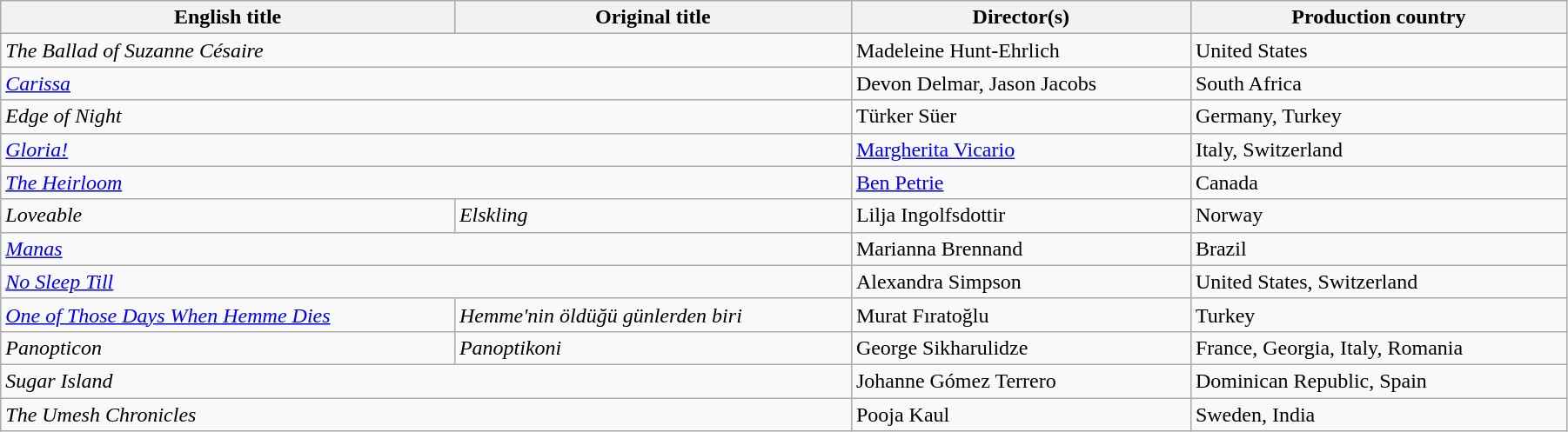<table class="wikitable" style="width:95%; margin-bottom:2px">
<tr>
<th>English title</th>
<th>Original title</th>
<th>Director(s)</th>
<th>Production country</th>
</tr>
<tr>
<td colspan="2"><em>The Ballad of Suzanne Césaire</em></td>
<td>Madeleine Hunt-Ehrlich</td>
<td>United States</td>
</tr>
<tr>
<td colspan="2"><em><a href='#'>Carissa</a></em></td>
<td>Devon Delmar, Jason Jacobs</td>
<td>South Africa</td>
</tr>
<tr>
<td colspan="2"><em>Edge of Night</em></td>
<td>Türker Süer</td>
<td>Germany, Turkey</td>
</tr>
<tr>
<td colspan="2"><em><a href='#'>Gloria!</a></em></td>
<td><a href='#'>Margherita Vicario</a></td>
<td>Italy, Switzerland</td>
</tr>
<tr>
<td colspan="2"><em><a href='#'>The Heirloom</a></em></td>
<td><a href='#'>Ben Petrie</a></td>
<td>Canada</td>
</tr>
<tr>
<td><em>Loveable</em></td>
<td><em>Elskling</em></td>
<td>Lilja Ingolfsdottir</td>
<td>Norway</td>
</tr>
<tr>
<td colspan="2"><em><a href='#'>Manas</a></em></td>
<td>Marianna Brennand</td>
<td>Brazil</td>
</tr>
<tr>
<td colspan="2"><em><a href='#'>No Sleep Till</a></em></td>
<td>Alexandra Simpson</td>
<td>United States, Switzerland</td>
</tr>
<tr>
<td><em><a href='#'>One of Those Days When Hemme Dies</a></em></td>
<td><em>Hemme'nin öldüğü günlerden biri</em></td>
<td>Murat Fıratoğlu</td>
<td>Turkey</td>
</tr>
<tr>
<td><em>Panopticon</em></td>
<td><em>Panoptikoni</em></td>
<td>George Sikharulidze</td>
<td>France, Georgia, Italy, Romania</td>
</tr>
<tr>
<td colspan="2"><em>Sugar Island</em></td>
<td>Johanne Gómez Terrero</td>
<td>Dominican Republic, Spain</td>
</tr>
<tr>
<td colspan="2"><em>The Umesh Chronicles</em></td>
<td>Pooja Kaul</td>
<td>Sweden, India</td>
</tr>
</table>
